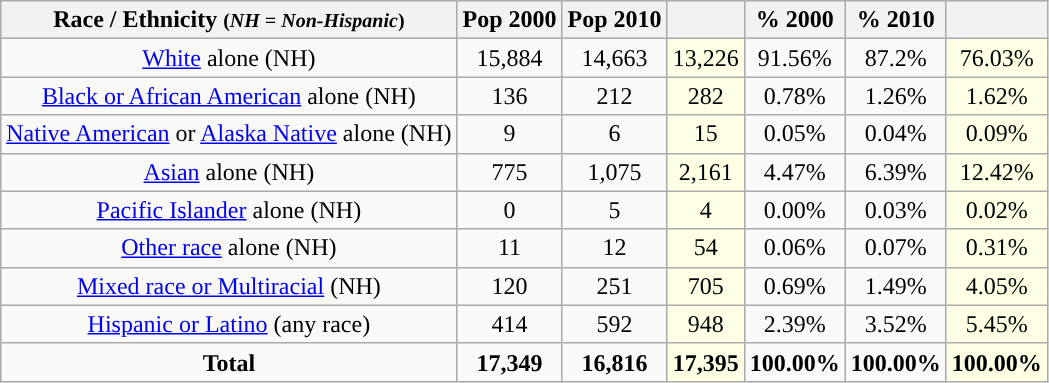<table class="wikitable" style="text-align:center;">
<tr>
<th>Race / Ethnicity <small>(<em>NH = Non-Hispanic</em>)</small></th>
<th>Pop 2000</th>
<th>Pop 2010</th>
<th></th>
<th>% 2000</th>
<th>% 2010</th>
<th></th>
</tr>
<tr>
<td><a href='#'>White</a> alone (NH)</td>
<td>15,884</td>
<td>14,663</td>
<td style='background: #ffffe6;'>13,226</td>
<td>91.56%</td>
<td>87.2%</td>
<td style='background: #ffffe6;'>76.03%</td>
</tr>
<tr>
<td><a href='#'>Black or African American</a> alone (NH)</td>
<td>136</td>
<td>212</td>
<td style='background: #ffffe6;'>282</td>
<td>0.78%</td>
<td>1.26%</td>
<td style='background: #ffffe6;'>1.62%</td>
</tr>
<tr>
<td><a href='#'>Native American</a> or <a href='#'>Alaska Native</a> alone (NH)</td>
<td>9</td>
<td>6</td>
<td style='background: #ffffe6;'>15</td>
<td>0.05%</td>
<td>0.04%</td>
<td style='background: #ffffe6;'>0.09%</td>
</tr>
<tr>
<td><a href='#'>Asian</a> alone (NH)</td>
<td>775</td>
<td>1,075</td>
<td style='background: #ffffe6;'>2,161</td>
<td>4.47%</td>
<td>6.39%</td>
<td style='background: #ffffe6;'>12.42%</td>
</tr>
<tr>
<td><a href='#'>Pacific Islander</a> alone (NH)</td>
<td>0</td>
<td>5</td>
<td style='background: #ffffe6;'>4</td>
<td>0.00%</td>
<td>0.03%</td>
<td style='background: #ffffe6;'>0.02%</td>
</tr>
<tr>
<td><a href='#'>Other race</a> alone (NH)</td>
<td>11</td>
<td>12</td>
<td style='background: #ffffe6;'>54</td>
<td>0.06%</td>
<td>0.07%</td>
<td style='background: #ffffe6;'>0.31%</td>
</tr>
<tr>
<td><a href='#'>Mixed race or Multiracial</a> (NH)</td>
<td>120</td>
<td>251</td>
<td style='background: #ffffe6;'>705</td>
<td>0.69%</td>
<td>1.49%</td>
<td style='background: #ffffe6;'>4.05%</td>
</tr>
<tr>
<td><a href='#'>Hispanic or Latino</a> (any race)</td>
<td>414</td>
<td>592</td>
<td style='background: #ffffe6;'>948</td>
<td>2.39%</td>
<td>3.52%</td>
<td style='background: #ffffe6;'>5.45%</td>
</tr>
<tr>
<td><strong>Total</strong></td>
<td><strong>17,349</strong></td>
<td><strong>16,816</strong></td>
<td style='background: #ffffe6;'><strong>17,395</strong></td>
<td><strong>100.00%</strong></td>
<td><strong>100.00%</strong></td>
<td style='background: #ffffe6;'><strong>100.00%</strong></td>
</tr>
</table>
